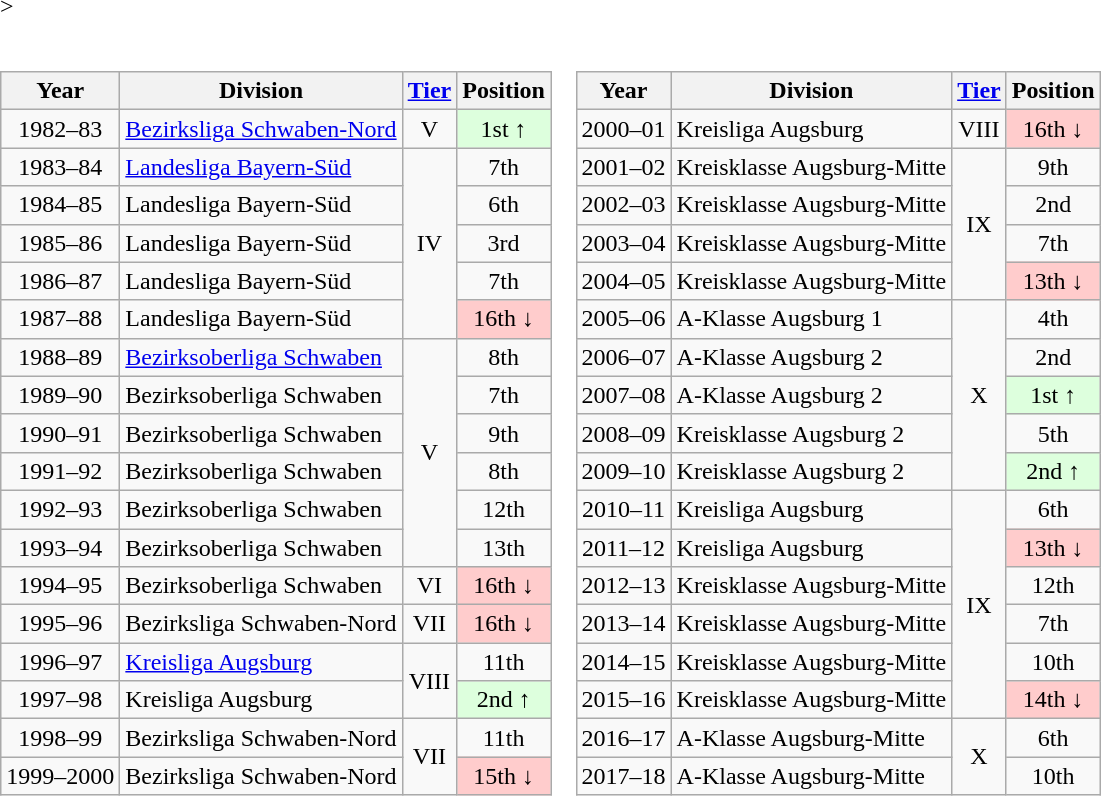<table border=0 cellpadding=0 cellspacing=0>>
<tr>
<td><br><table class="wikitable">
<tr>
<th>Year</th>
<th>Division</th>
<th><a href='#'>Tier</a></th>
<th>Position</th>
</tr>
<tr align="center">
<td>1982–83</td>
<td align="left"><a href='#'>Bezirksliga Schwaben-Nord</a></td>
<td>V</td>
<td style="background:#ddffdd">1st ↑</td>
</tr>
<tr align="center">
<td>1983–84</td>
<td align="left"><a href='#'>Landesliga Bayern-Süd</a></td>
<td rowspan=5>IV</td>
<td>7th</td>
</tr>
<tr align="center">
<td>1984–85</td>
<td align="left">Landesliga Bayern-Süd</td>
<td>6th</td>
</tr>
<tr align="center">
<td>1985–86</td>
<td align="left">Landesliga Bayern-Süd</td>
<td>3rd</td>
</tr>
<tr align="center">
<td>1986–87</td>
<td align="left">Landesliga Bayern-Süd</td>
<td>7th</td>
</tr>
<tr align="center">
<td>1987–88</td>
<td align="left">Landesliga Bayern-Süd</td>
<td style="background:#ffcccc">16th ↓</td>
</tr>
<tr align="center">
<td>1988–89</td>
<td align="left"><a href='#'>Bezirksoberliga Schwaben</a></td>
<td rowspan=6>V</td>
<td>8th</td>
</tr>
<tr align="center">
<td>1989–90</td>
<td align="left">Bezirksoberliga Schwaben</td>
<td>7th</td>
</tr>
<tr align="center">
<td>1990–91</td>
<td align="left">Bezirksoberliga Schwaben</td>
<td>9th</td>
</tr>
<tr align="center">
<td>1991–92</td>
<td align="left">Bezirksoberliga Schwaben</td>
<td>8th</td>
</tr>
<tr align="center">
<td>1992–93</td>
<td align="left">Bezirksoberliga Schwaben</td>
<td>12th</td>
</tr>
<tr align="center">
<td>1993–94</td>
<td align="left">Bezirksoberliga Schwaben</td>
<td>13th</td>
</tr>
<tr align="center">
<td>1994–95</td>
<td align="left">Bezirksoberliga Schwaben</td>
<td>VI</td>
<td style="background:#ffcccc">16th ↓</td>
</tr>
<tr align="center">
<td>1995–96</td>
<td align="left">Bezirksliga Schwaben-Nord</td>
<td>VII</td>
<td style="background:#ffcccc">16th ↓</td>
</tr>
<tr align="center">
<td>1996–97</td>
<td align="left"><a href='#'>Kreisliga Augsburg</a></td>
<td rowspan=2>VIII</td>
<td>11th</td>
</tr>
<tr align="center">
<td>1997–98</td>
<td align="left">Kreisliga Augsburg</td>
<td style="background:#ddffdd">2nd ↑</td>
</tr>
<tr align="center">
<td>1998–99</td>
<td align="left">Bezirksliga Schwaben-Nord</td>
<td rowspan=2>VII</td>
<td>11th</td>
</tr>
<tr align="center">
<td>1999–2000</td>
<td align="left">Bezirksliga Schwaben-Nord</td>
<td style="background:#ffcccc">15th ↓</td>
</tr>
</table>
</td>
<td><br><table class="wikitable">
<tr>
<th>Year</th>
<th>Division</th>
<th><a href='#'>Tier</a></th>
<th>Position</th>
</tr>
<tr align="center">
<td>2000–01</td>
<td align="left">Kreisliga Augsburg</td>
<td>VIII</td>
<td style="background:#ffcccc">16th ↓</td>
</tr>
<tr align="center">
<td>2001–02</td>
<td align="left">Kreisklasse Augsburg-Mitte</td>
<td rowspan=4>IX</td>
<td>9th</td>
</tr>
<tr align="center">
<td>2002–03</td>
<td align="left">Kreisklasse Augsburg-Mitte</td>
<td>2nd</td>
</tr>
<tr align="center">
<td>2003–04</td>
<td align="left">Kreisklasse Augsburg-Mitte</td>
<td>7th</td>
</tr>
<tr align="center">
<td>2004–05</td>
<td align="left">Kreisklasse Augsburg-Mitte</td>
<td style="background:#ffcccc">13th ↓</td>
</tr>
<tr align="center">
<td>2005–06</td>
<td align="left">A-Klasse Augsburg 1</td>
<td rowspan=5>X</td>
<td>4th</td>
</tr>
<tr align="center">
<td>2006–07</td>
<td align="left">A-Klasse Augsburg 2</td>
<td>2nd</td>
</tr>
<tr align="center">
<td>2007–08</td>
<td align="left">A-Klasse Augsburg 2</td>
<td style="background:#ddffdd">1st ↑</td>
</tr>
<tr align="center">
<td>2008–09</td>
<td align="left">Kreisklasse Augsburg 2</td>
<td>5th</td>
</tr>
<tr align="center">
<td>2009–10</td>
<td align="left">Kreisklasse Augsburg 2</td>
<td style="background:#ddffdd">2nd ↑</td>
</tr>
<tr align="center">
<td>2010–11</td>
<td align="left">Kreisliga Augsburg</td>
<td rowspan=6>IX</td>
<td>6th</td>
</tr>
<tr align="center">
<td>2011–12</td>
<td align="left">Kreisliga Augsburg</td>
<td style="background:#ffcccc">13th ↓</td>
</tr>
<tr align="center">
<td>2012–13</td>
<td align="left">Kreisklasse Augsburg-Mitte</td>
<td>12th</td>
</tr>
<tr align="center">
<td>2013–14</td>
<td align="left">Kreisklasse Augsburg-Mitte</td>
<td>7th</td>
</tr>
<tr align="center">
<td>2014–15</td>
<td align="left">Kreisklasse Augsburg-Mitte</td>
<td>10th</td>
</tr>
<tr align="center">
<td>2015–16</td>
<td align="left">Kreisklasse Augsburg-Mitte</td>
<td style="background:#ffcccc">14th ↓</td>
</tr>
<tr align="center">
<td>2016–17</td>
<td align="left">A-Klasse Augsburg-Mitte</td>
<td rowspan=2>X</td>
<td>6th</td>
</tr>
<tr align="center">
<td>2017–18</td>
<td align="left">A-Klasse Augsburg-Mitte</td>
<td>10th</td>
</tr>
</table>
</td>
</tr>
</table>
